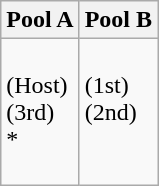<table class="wikitable">
<tr>
<th width=50%>Pool A</th>
<th width=50%>Pool B</th>
</tr>
<tr>
<td><br> (Host)<br>
 (3rd)<br>
<s></s> *<br>
<br>
</td>
<td><br> (1st)<br>
 (2nd)<br>
<br>
<br>
</td>
</tr>
</table>
